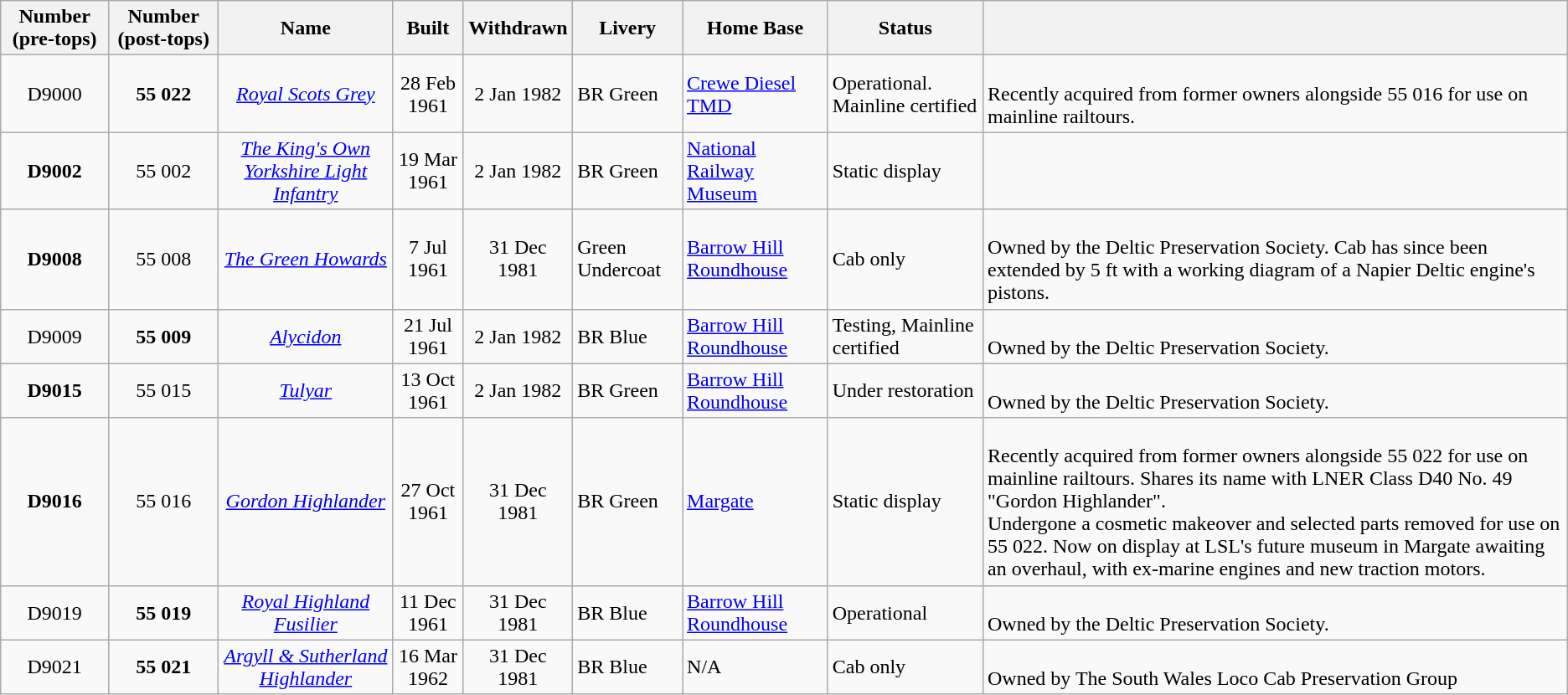<table class="wikitable sortable">
<tr>
<th align=left>Number (pre-tops)</th>
<th align=left>Number (post-tops)</th>
<th align=left>Name</th>
<th align=left>Built</th>
<th align=left>Withdrawn</th>
<th align=left>Livery</th>
<th align=left>Home Base</th>
<th align=left>Status</th>
<th align=left></th>
</tr>
<tr>
<td align=center>D9000</td>
<td align=center><strong>55 022</strong></td>
<td align=center><em><a href='#'>Royal Scots Grey</a></em></td>
<td align=center>28 Feb 1961</td>
<td align=center>2 Jan 1982</td>
<td>BR Green</td>
<td><a href='#'>Crewe Diesel TMD</a></td>
<td>Operational.  Mainline certified</td>
<td><br>Recently acquired from former owners alongside 55 016 for use on mainline railtours.</td>
</tr>
<tr>
<td align=center><strong>D9002</strong></td>
<td align=center>55 002</td>
<td align=center><em><a href='#'>The King's Own Yorkshire Light Infantry</a></em></td>
<td align=center>19 Mar 1961</td>
<td align=center>2 Jan 1982</td>
<td>BR Green</td>
<td><a href='#'>National Railway Museum</a></td>
<td>Static display</td>
<td></td>
</tr>
<tr>
<td align=center><strong>D9008</strong></td>
<td align=center>55 008</td>
<td align=center><em><a href='#'>The Green Howards</a></em></td>
<td align=center>7 Jul 1961</td>
<td align=center>31 Dec 1981</td>
<td>Green Undercoat</td>
<td><a href='#'>Barrow Hill Roundhouse</a></td>
<td>Cab only</td>
<td><br>Owned by the Deltic Preservation Society. Cab has since been extended by 5 ft with a working diagram of a Napier Deltic engine's pistons.</td>
</tr>
<tr>
<td align=center>D9009</td>
<td align=center><strong>55 009</strong></td>
<td align=center><em><a href='#'>Alycidon</a></em></td>
<td align=center>21 Jul 1961</td>
<td align=center>2 Jan 1982</td>
<td>BR Blue</td>
<td><a href='#'>Barrow Hill Roundhouse</a></td>
<td>Testing, Mainline certified</td>
<td><br>Owned by the Deltic Preservation Society.</td>
</tr>
<tr>
<td align=center><strong>D9015</strong></td>
<td align=center>55 015</td>
<td align=center><em><a href='#'>Tulyar</a></em></td>
<td align=center>13 Oct 1961</td>
<td align=center>2 Jan 1982</td>
<td>BR Green</td>
<td><a href='#'>Barrow Hill Roundhouse</a></td>
<td>Under restoration</td>
<td><br>Owned by the Deltic Preservation Society.</td>
</tr>
<tr>
<td align=center><strong>D9016</strong></td>
<td align=center>55 016</td>
<td align=center><em><a href='#'>Gordon Highlander</a></em></td>
<td align=center>27 Oct 1961</td>
<td align=center>31 Dec 1981</td>
<td>BR Green</td>
<td><a href='#'>Margate</a></td>
<td>Static display</td>
<td><br>Recently acquired from former owners alongside 55 022 for use on mainline railtours. Shares its name with LNER Class D40 No. 49 "Gordon Highlander".<br>Undergone a cosmetic makeover and selected parts removed for use on 55 022. Now on display at LSL's future museum in Margate awaiting an overhaul, with ex-marine engines and new traction motors.</td>
</tr>
<tr>
<td align=center>D9019</td>
<td align=center><strong>55 019</strong></td>
<td align=center><em><a href='#'>Royal Highland Fusilier</a></em></td>
<td align=center>11 Dec 1961</td>
<td align=center>31 Dec 1981</td>
<td>BR Blue</td>
<td><a href='#'>Barrow Hill Roundhouse</a></td>
<td>Operational</td>
<td><br>Owned by the Deltic Preservation Society.</td>
</tr>
<tr>
<td align=center>D9021</td>
<td align=center><strong>55 021</strong></td>
<td align=center><em><a href='#'>Argyll & Sutherland Highlander</a></em></td>
<td align=center>16 Mar 1962</td>
<td align=center>31 Dec 1981</td>
<td>BR Blue</td>
<td>N/A</td>
<td>Cab only</td>
<td><br>Owned by The South Wales Loco Cab Preservation Group</td>
</tr>
</table>
